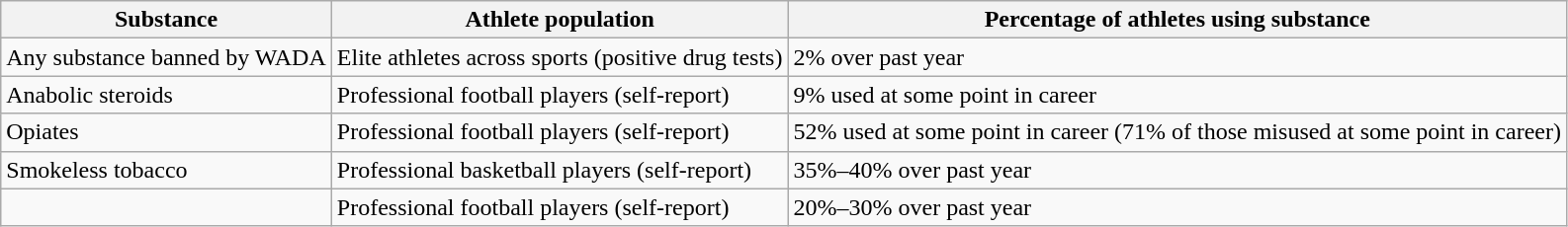<table class="wikitable">
<tr>
<th>Substance</th>
<th>Athlete population</th>
<th>Percentage of athletes using substance</th>
</tr>
<tr>
<td>Any substance banned by WADA</td>
<td>Elite athletes across sports (positive drug tests)</td>
<td>2% over past year</td>
</tr>
<tr>
<td>Anabolic steroids</td>
<td>Professional football players (self-report)</td>
<td>9% used at some point in career</td>
</tr>
<tr>
<td>Opiates</td>
<td>Professional football players (self-report)</td>
<td>52% used at some point in career (71% of those misused at some point in career)</td>
</tr>
<tr>
<td>Smokeless tobacco</td>
<td>Professional basketball players (self-report)</td>
<td>35%–40% over past year</td>
</tr>
<tr>
<td></td>
<td>Professional football players (self-report)</td>
<td>20%–30% over past year</td>
</tr>
</table>
